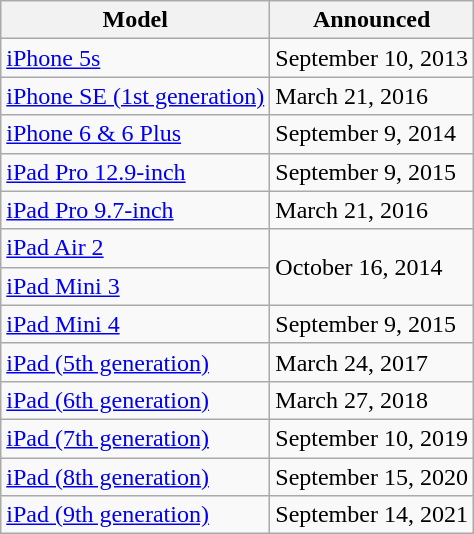<table class="wikitable sortable collapsible">
<tr>
<th>Model</th>
<th data-sort-type="date">Announced</th>
</tr>
<tr>
<td><a href='#'>iPhone 5s</a></td>
<td>September 10, 2013</td>
</tr>
<tr>
<td><a href='#'>iPhone SE (1st generation)</a></td>
<td>March 21, 2016</td>
</tr>
<tr>
<td><a href='#'>iPhone 6 & 6 Plus</a></td>
<td>September 9, 2014</td>
</tr>
<tr>
<td><a href='#'>iPad Pro 12.9-inch</a></td>
<td>September 9, 2015</td>
</tr>
<tr>
<td><a href='#'>iPad Pro 9.7-inch</a></td>
<td>March 21, 2016</td>
</tr>
<tr>
<td><a href='#'>iPad Air 2</a></td>
<td rowspan="2">October 16, 2014</td>
</tr>
<tr>
<td><a href='#'>iPad Mini 3</a></td>
</tr>
<tr>
<td><a href='#'>iPad Mini 4</a></td>
<td>September 9, 2015</td>
</tr>
<tr>
<td><a href='#'>iPad (5th generation)</a></td>
<td>March 24, 2017</td>
</tr>
<tr>
<td><a href='#'>iPad (6th generation)</a></td>
<td>March 27, 2018</td>
</tr>
<tr>
<td><a href='#'>iPad (7th generation)</a></td>
<td>September 10, 2019</td>
</tr>
<tr>
<td><a href='#'>iPad (8th generation)</a></td>
<td>September 15, 2020</td>
</tr>
<tr>
<td><a href='#'>iPad (9th generation)</a></td>
<td>September 14, 2021</td>
</tr>
</table>
